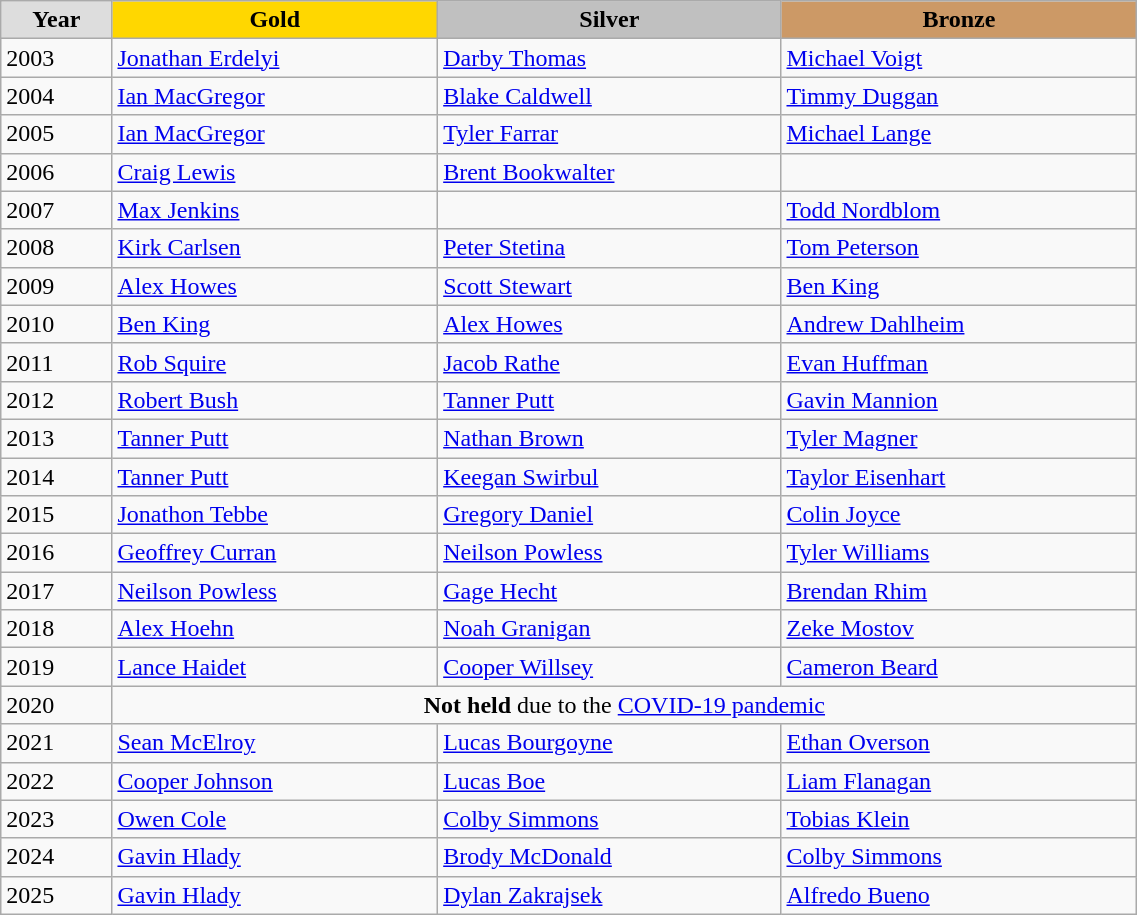<table class="wikitable" style="width: 60%; text-align:left;">
<tr>
<td style="background:#DDDDDD; font-weight:bold; text-align:center;">Year</td>
<td style="background:gold;font-weight:bold; text-align:center;">Gold</td>
<td style="background:silver; font-weight:bold; text-align:center;">Silver</td>
<td style="background:#cc9966; font-weight:bold; text-align:center;">Bronze</td>
</tr>
<tr>
<td>2003</td>
<td><a href='#'>Jonathan Erdelyi</a></td>
<td><a href='#'>Darby Thomas</a></td>
<td><a href='#'>Michael Voigt</a></td>
</tr>
<tr>
<td>2004</td>
<td><a href='#'>Ian MacGregor</a></td>
<td><a href='#'>Blake Caldwell</a></td>
<td><a href='#'>Timmy Duggan</a></td>
</tr>
<tr>
<td>2005</td>
<td><a href='#'>Ian MacGregor</a></td>
<td><a href='#'>Tyler Farrar</a></td>
<td><a href='#'>Michael Lange</a></td>
</tr>
<tr>
<td>2006</td>
<td><a href='#'>Craig Lewis</a></td>
<td><a href='#'>Brent Bookwalter</a></td>
<td></td>
</tr>
<tr>
<td>2007</td>
<td><a href='#'>Max Jenkins</a></td>
<td></td>
<td><a href='#'>Todd Nordblom</a></td>
</tr>
<tr>
<td>2008</td>
<td><a href='#'>Kirk Carlsen</a></td>
<td><a href='#'>Peter Stetina</a></td>
<td><a href='#'>Tom Peterson</a></td>
</tr>
<tr>
<td>2009</td>
<td><a href='#'>Alex Howes</a></td>
<td><a href='#'>Scott Stewart</a></td>
<td><a href='#'>Ben King</a></td>
</tr>
<tr>
<td>2010</td>
<td><a href='#'>Ben King</a></td>
<td><a href='#'>Alex Howes</a></td>
<td><a href='#'>Andrew Dahlheim</a></td>
</tr>
<tr>
<td>2011</td>
<td><a href='#'>Rob Squire</a></td>
<td><a href='#'>Jacob Rathe</a></td>
<td><a href='#'>Evan Huffman</a></td>
</tr>
<tr>
<td>2012</td>
<td><a href='#'>Robert Bush</a></td>
<td><a href='#'>Tanner Putt</a></td>
<td><a href='#'>Gavin Mannion</a></td>
</tr>
<tr>
<td>2013</td>
<td><a href='#'>Tanner Putt</a></td>
<td><a href='#'>Nathan Brown</a></td>
<td><a href='#'>Tyler Magner</a></td>
</tr>
<tr>
<td>2014</td>
<td><a href='#'>Tanner Putt</a></td>
<td><a href='#'>Keegan Swirbul</a></td>
<td><a href='#'>Taylor Eisenhart</a></td>
</tr>
<tr>
<td>2015</td>
<td><a href='#'>Jonathon Tebbe</a></td>
<td><a href='#'>Gregory Daniel</a></td>
<td><a href='#'>Colin Joyce</a></td>
</tr>
<tr>
<td>2016</td>
<td><a href='#'>Geoffrey Curran</a></td>
<td><a href='#'>Neilson Powless</a></td>
<td><a href='#'>Tyler Williams</a></td>
</tr>
<tr>
<td>2017</td>
<td><a href='#'>Neilson Powless</a></td>
<td><a href='#'>Gage Hecht</a></td>
<td><a href='#'>Brendan Rhim</a></td>
</tr>
<tr>
<td>2018</td>
<td><a href='#'>Alex Hoehn</a></td>
<td><a href='#'>Noah Granigan</a></td>
<td><a href='#'>Zeke Mostov</a></td>
</tr>
<tr>
<td>2019</td>
<td><a href='#'>Lance Haidet</a></td>
<td><a href='#'>Cooper Willsey</a></td>
<td><a href='#'>Cameron Beard</a></td>
</tr>
<tr>
<td>2020</td>
<td align=center colspan=3><strong>Not held</strong> due to the <a href='#'>COVID-19 pandemic</a></td>
</tr>
<tr>
<td>2021</td>
<td><a href='#'>Sean McElroy</a></td>
<td><a href='#'>Lucas Bourgoyne</a></td>
<td><a href='#'>Ethan Overson</a></td>
</tr>
<tr>
<td>2022</td>
<td><a href='#'>Cooper Johnson</a></td>
<td><a href='#'>Lucas Boe</a></td>
<td><a href='#'>Liam Flanagan</a></td>
</tr>
<tr>
<td>2023</td>
<td><a href='#'>Owen Cole</a></td>
<td><a href='#'>Colby Simmons</a></td>
<td><a href='#'>Tobias Klein</a></td>
</tr>
<tr>
<td>2024</td>
<td><a href='#'>Gavin Hlady</a></td>
<td><a href='#'>Brody McDonald</a></td>
<td><a href='#'>Colby Simmons</a></td>
</tr>
<tr>
<td>2025</td>
<td><a href='#'>Gavin Hlady</a></td>
<td><a href='#'>Dylan Zakrajsek</a></td>
<td><a href='#'>Alfredo Bueno</a></td>
</tr>
</table>
